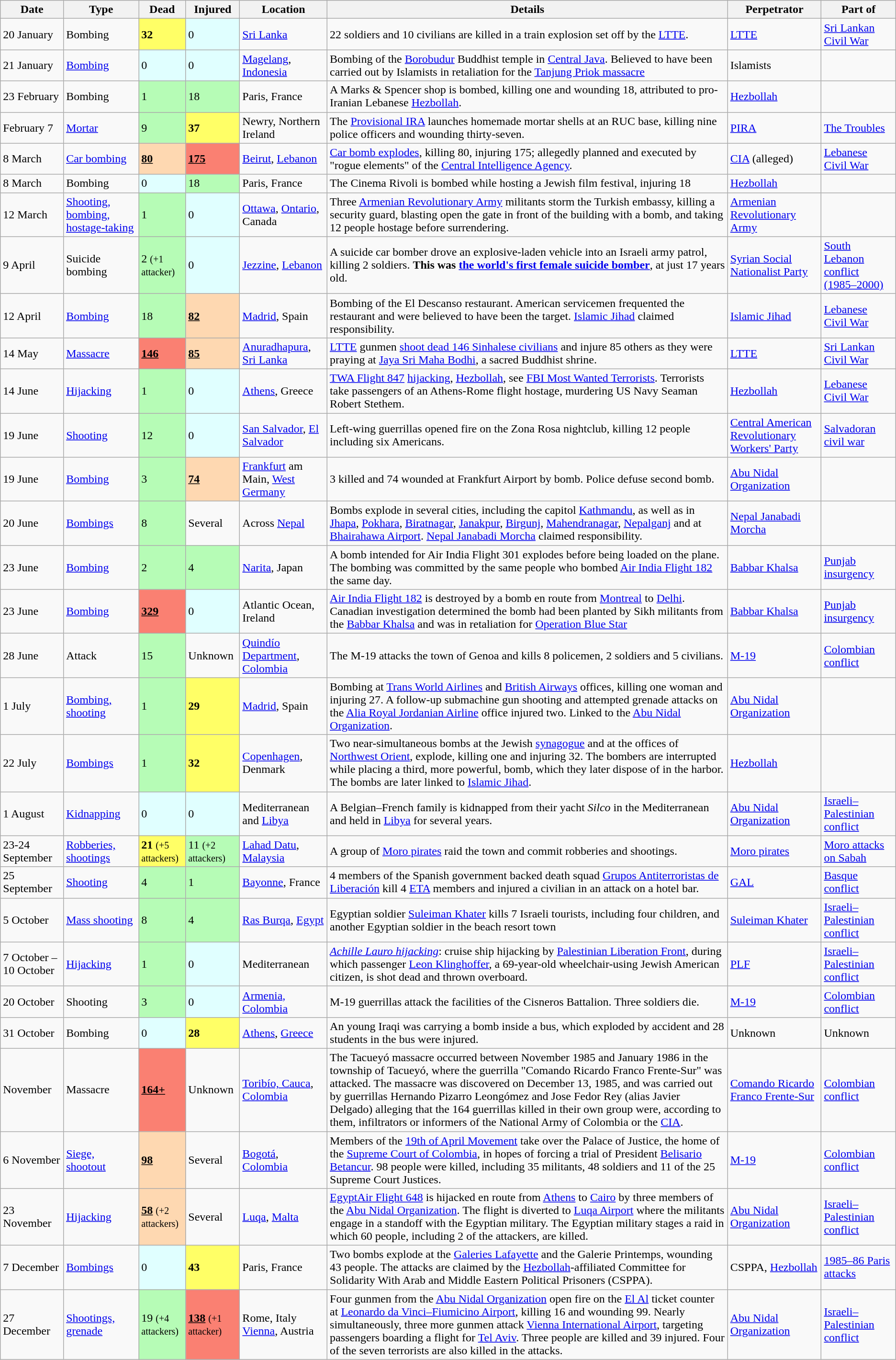<table class="wikitable sortable">
<tr>
<th>Date</th>
<th>Type</th>
<th data-sort-type="number">Dead</th>
<th data-sort-type="number">Injured</th>
<th>Location</th>
<th class="unsortable">Details</th>
<th>Perpetrator</th>
<th>Part of<br></th>
</tr>
<tr>
<td>20 January</td>
<td>Bombing</td>
<td style="background:#FFFF66"><strong>32</strong></td>
<td style="background:#E0FFFF">0</td>
<td><a href='#'>Sri Lanka</a></td>
<td>22 soldiers and 10 civilians are killed in a train explosion set off by the <a href='#'>LTTE</a>.</td>
<td><a href='#'>LTTE</a></td>
<td><a href='#'>Sri Lankan Civil War</a></td>
</tr>
<tr>
<td>21 January</td>
<td><a href='#'>Bombing</a></td>
<td style="background:#E0FFFF">0</td>
<td style="background:#E0FFFF">0</td>
<td><a href='#'>Magelang</a>, <a href='#'>Indonesia</a></td>
<td>Bombing of the <a href='#'>Borobudur</a> Buddhist temple in <a href='#'>Central Java</a>. Believed to have been carried out by Islamists in retaliation for the <a href='#'>Tanjung Priok massacre</a></td>
<td>Islamists</td>
<td></td>
</tr>
<tr>
<td>23 February</td>
<td>Bombing</td>
<td style="background:#B6FCB6">1</td>
<td style="background:#B6FCB6">18</td>
<td>Paris, France</td>
<td>A Marks & Spencer shop is bombed, killing one and wounding 18, attributed to pro-Iranian Lebanese <a href='#'>Hezbollah</a>.</td>
<td><a href='#'>Hezbollah</a></td>
<td></td>
</tr>
<tr>
<td>February 7</td>
<td><a href='#'>Mortar</a></td>
<td style="background:#B6FCB6">9</td>
<td style="background:#FFFF66"><strong>37</strong></td>
<td>Newry, Northern Ireland</td>
<td>The <a href='#'>Provisional IRA</a> launches homemade mortar shells at an RUC base, killing nine police officers and wounding thirty-seven.</td>
<td><a href='#'>PIRA</a></td>
<td><a href='#'>The Troubles</a></td>
</tr>
<tr>
<td>8 March</td>
<td><a href='#'>Car bombing</a></td>
<td style="background:#FED8B1"><u><strong>80</strong></u></td>
<td style="background:#FA8072"><u><strong>175</strong></u></td>
<td><a href='#'>Beirut</a>, <a href='#'>Lebanon</a></td>
<td><a href='#'>Car bomb explodes</a>, killing 80, injuring 175; allegedly planned and executed by "rogue elements" of the <a href='#'>Central Intelligence Agency</a>.</td>
<td><a href='#'>CIA</a> (alleged)</td>
<td><a href='#'>Lebanese Civil War</a></td>
</tr>
<tr>
<td>8 March</td>
<td>Bombing</td>
<td style="background:#E0FFFF">0</td>
<td style="background:#B6FCB6">18</td>
<td>Paris, France</td>
<td>The Cinema Rivoli is bombed while hosting a Jewish film festival, injuring 18</td>
<td><a href='#'>Hezbollah</a></td>
<td></td>
</tr>
<tr>
<td>12 March</td>
<td><a href='#'>Shooting, bombing, hostage-taking</a></td>
<td style="background:#B6FCB6">1</td>
<td style="background:#E0FFFF">0</td>
<td><a href='#'>Ottawa</a>, <a href='#'>Ontario</a>, Canada</td>
<td>Three <a href='#'>Armenian Revolutionary Army</a> militants storm the Turkish embassy, killing a security guard, blasting open the gate in front of the building with a bomb, and taking 12 people hostage before surrendering.</td>
<td><a href='#'>Armenian Revolutionary Army</a></td>
<td></td>
</tr>
<tr>
<td>9 April</td>
<td>Suicide bombing</td>
<td style="background:#B6FCB6">2 <small> (+1 attacker) </small></td>
<td style="background:#E0FFFF">0</td>
<td><a href='#'>Jezzine</a>, <a href='#'>Lebanon</a></td>
<td>A suicide car bomber drove an explosive-laden vehicle into an Israeli army patrol, killing 2 soldiers. <strong>This was <a href='#'>the world's first female suicide bomber</a></strong>, at just 17 years old.</td>
<td><a href='#'>Syrian Social Nationalist Party</a></td>
<td><a href='#'>South Lebanon conflict (1985–2000)</a></td>
</tr>
<tr>
<td>12 April</td>
<td><a href='#'>Bombing</a></td>
<td style="background:#B6FCB6">18</td>
<td style="background:#FED8B1"><u><strong>82</strong></u></td>
<td><a href='#'>Madrid</a>, Spain</td>
<td>Bombing of the El Descanso restaurant. American servicemen frequented the restaurant and were believed to have been the target. <a href='#'>Islamic Jihad</a> claimed responsibility.</td>
<td><a href='#'>Islamic Jihad</a></td>
<td><a href='#'>Lebanese Civil War</a></td>
</tr>
<tr>
<td>14 May</td>
<td><a href='#'>Massacre</a></td>
<td style="background:#FA8072"><u><strong>146</strong></u></td>
<td style="background:#FED8B1"><u><strong>85</strong></u></td>
<td><a href='#'>Anuradhapura</a>, <a href='#'>Sri Lanka</a></td>
<td><a href='#'>LTTE</a> gunmen <a href='#'>shoot dead 146 Sinhalese civilians</a> and injure 85 others as they were praying at <a href='#'>Jaya Sri Maha Bodhi</a>, a sacred Buddhist shrine.</td>
<td><a href='#'>LTTE</a></td>
<td><a href='#'>Sri Lankan Civil War</a></td>
</tr>
<tr>
<td>14 June</td>
<td><a href='#'>Hijacking</a></td>
<td style="background:#B6FCB6">1</td>
<td style="background:#E0FFFF">0</td>
<td><a href='#'>Athens</a>, Greece</td>
<td><a href='#'>TWA Flight 847</a> <a href='#'>hijacking</a>, <a href='#'>Hezbollah</a>, see <a href='#'>FBI Most Wanted Terrorists</a>. Terrorists take passengers of an Athens-Rome flight hostage, murdering US Navy Seaman Robert Stethem.</td>
<td><a href='#'>Hezbollah</a></td>
<td><a href='#'>Lebanese Civil War</a></td>
</tr>
<tr>
<td>19 June</td>
<td><a href='#'>Shooting</a></td>
<td style="background:#B6FCB6">12</td>
<td style="background:#E0FFFF">0</td>
<td><a href='#'>San Salvador</a>, <a href='#'>El Salvador</a></td>
<td>Left-wing guerrillas opened fire on the Zona Rosa nightclub, killing 12 people including six Americans.</td>
<td><a href='#'>Central American Revolutionary Workers' Party</a></td>
<td><a href='#'>Salvadoran civil war</a></td>
</tr>
<tr>
<td>19 June</td>
<td><a href='#'>Bombing</a></td>
<td style="background:#B6FCB6">3</td>
<td style="background:#FED8B1"><u><strong>74</strong></u></td>
<td><a href='#'>Frankfurt</a> am Main, <a href='#'>West Germany</a></td>
<td>3 killed and 74 wounded at Frankfurt Airport by bomb. Police defuse second bomb.</td>
<td><a href='#'>Abu Nidal Organization</a></td>
<td></td>
</tr>
<tr>
<td>20 June</td>
<td><a href='#'>Bombings</a></td>
<td style="background:#B6FCB6">8</td>
<td>Several</td>
<td>Across <a href='#'>Nepal</a></td>
<td>Bombs explode in several cities, including the capitol <a href='#'>Kathmandu</a>, as well as in <a href='#'>Jhapa</a>, <a href='#'>Pokhara</a>, <a href='#'>Biratnagar</a>, <a href='#'>Janakpur</a>, <a href='#'>Birgunj</a>, <a href='#'>Mahendranagar</a>, <a href='#'>Nepalganj</a> and at <a href='#'>Bhairahawa Airport</a>. <a href='#'>Nepal Janabadi Morcha</a> claimed responsibility.</td>
<td><a href='#'>Nepal Janabadi Morcha</a></td>
<td></td>
</tr>
<tr>
<td>23 June</td>
<td><a href='#'>Bombing</a></td>
<td style="background:#B6FCB6">2</td>
<td style="background:#B6FCB6">4</td>
<td><a href='#'>Narita</a>, Japan</td>
<td>A bomb intended for Air India Flight 301 explodes before being loaded on the plane. The bombing was committed by the same people who bombed <a href='#'>Air India Flight 182</a> the same day.</td>
<td><a href='#'>Babbar Khalsa</a></td>
<td><a href='#'>Punjab insurgency</a></td>
</tr>
<tr>
<td>23 June</td>
<td><a href='#'>Bombing</a></td>
<td style="background:#FA8072"><u><strong>329</strong></u></td>
<td style="background:#E0FFFF">0</td>
<td>Atlantic Ocean, Ireland</td>
<td><a href='#'>Air India Flight 182</a> is destroyed by a bomb en route from <a href='#'>Montreal</a> to <a href='#'>Delhi</a>. Canadian investigation determined the bomb had been planted by Sikh militants from the <a href='#'>Babbar Khalsa</a> and was in retaliation for <a href='#'>Operation Blue Star</a></td>
<td><a href='#'>Babbar Khalsa</a></td>
<td><a href='#'>Punjab insurgency</a></td>
</tr>
<tr>
<td>28 June</td>
<td>Attack</td>
<td style="background:#B6FCB6">15</td>
<td>Unknown</td>
<td><a href='#'>Quindío Department</a>, <a href='#'>Colombia</a></td>
<td>The M-19 attacks the town of Genoa and kills 8 policemen, 2 soldiers and 5 civilians.</td>
<td><a href='#'>M-19</a></td>
<td><a href='#'>Colombian conflict</a></td>
</tr>
<tr>
<td>1 July</td>
<td><a href='#'>Bombing, shooting</a></td>
<td style="background:#B6FCB6">1</td>
<td style="background:#FFFF66"><strong>29</strong></td>
<td><a href='#'>Madrid</a>, Spain</td>
<td>Bombing at <a href='#'>Trans World Airlines</a> and <a href='#'>British Airways</a> offices, killing one woman and injuring 27. A follow-up submachine gun shooting and attempted grenade attacks on the <a href='#'>Alia Royal Jordanian Airline</a> office injured two. Linked to the <a href='#'>Abu Nidal Organization</a>.</td>
<td><a href='#'>Abu Nidal Organization</a></td>
<td></td>
</tr>
<tr>
<td>22 July</td>
<td><a href='#'>Bombings</a></td>
<td style="background:#B6FCB6">1</td>
<td style="background:#FFFF66"><strong>32</strong></td>
<td><a href='#'>Copenhagen</a>, Denmark</td>
<td>Two near-simultaneous bombs at the Jewish <a href='#'>synagogue</a> and at the offices of <a href='#'>Northwest Orient</a>, explode, killing one and injuring 32. The bombers are interrupted while placing a third, more powerful, bomb, which they later dispose of in the harbor. The bombs are later linked to <a href='#'>Islamic Jihad</a>.</td>
<td><a href='#'>Hezbollah</a></td>
<td></td>
</tr>
<tr>
<td>1 August</td>
<td><a href='#'>Kidnapping</a></td>
<td style="background:#E0FFFF">0</td>
<td style="background:#E0FFFF">0</td>
<td>Mediterranean and <a href='#'>Libya</a></td>
<td>A Belgian–French family is kidnapped from their yacht <em>Silco</em> in the Mediterranean and held in <a href='#'>Libya</a> for several years.</td>
<td><a href='#'>Abu Nidal Organization</a></td>
<td><a href='#'>Israeli–Palestinian conflict</a></td>
</tr>
<tr>
<td>23-24 September</td>
<td><a href='#'>Robberies, shootings</a></td>
<td style="background:#FFFF66"><strong>21</strong> <small> (+5 attackers) </small></td>
<td style="background:#B6FCB6">11 <small> (+2 attackers) </small></td>
<td><a href='#'>Lahad Datu</a>, <a href='#'>Malaysia</a></td>
<td>A group of <a href='#'>Moro pirates</a> raid the town and commit robberies and shootings.</td>
<td><a href='#'>Moro pirates</a></td>
<td><a href='#'>Moro attacks on Sabah</a></td>
</tr>
<tr>
<td>25 September</td>
<td><a href='#'>Shooting</a></td>
<td style="background:#B6FCB6">4</td>
<td style="background:#B6FCB6">1</td>
<td><a href='#'>Bayonne</a>, France</td>
<td>4 members of the Spanish government backed death squad <a href='#'>Grupos Antiterroristas de Liberación</a> kill 4 <a href='#'>ETA</a> members and injured a civilian in an attack on a hotel bar.</td>
<td><a href='#'>GAL</a></td>
<td><a href='#'>Basque conflict</a></td>
</tr>
<tr>
<td>5 October</td>
<td><a href='#'>Mass shooting</a></td>
<td style="background:#B6FCB6">8</td>
<td style="background:#B6FCB6">4</td>
<td><a href='#'>Ras Burqa</a>, <a href='#'>Egypt</a></td>
<td>Egyptian soldier <a href='#'>Suleiman Khater</a> kills 7 Israeli tourists, including four children, and another Egyptian soldier in the beach resort town</td>
<td><a href='#'>Suleiman Khater</a></td>
<td><a href='#'>Israeli–Palestinian conflict</a></td>
</tr>
<tr>
<td>7 October  – 10 October</td>
<td><a href='#'>Hijacking</a></td>
<td style="background:#B6FCB6">1</td>
<td style="background:#E0FFFF">0</td>
<td>Mediterranean</td>
<td><em><a href='#'>Achille Lauro hijacking</a></em>: cruise ship hijacking by <a href='#'>Palestinian Liberation Front</a>, during which passenger <a href='#'>Leon Klinghoffer</a>, a 69-year-old wheelchair-using Jewish American citizen, is shot dead and thrown overboard.</td>
<td><a href='#'>PLF</a></td>
<td><a href='#'>Israeli–Palestinian conflict</a></td>
</tr>
<tr>
<td>20 October</td>
<td>Shooting</td>
<td style="background:#B6FCB6">3</td>
<td style="background:#E0FFFF">0</td>
<td><a href='#'>Armenia, Colombia</a></td>
<td>M-19 guerrillas attack the facilities of the Cisneros Battalion. Three soldiers die.</td>
<td><a href='#'>M-19</a></td>
<td><a href='#'>Colombian conflict</a></td>
</tr>
<tr>
<td>31 October</td>
<td>Bombing</td>
<td style="background:#E0FFFF">0</td>
<td style="background:#FFFF66"><strong>28</strong></td>
<td><a href='#'>Athens</a>, <a href='#'>Greece</a></td>
<td>An young Iraqi was carrying a bomb inside a bus, which exploded by accident and 28 students in the bus were injured.</td>
<td>Unknown</td>
<td>Unknown</td>
</tr>
<tr>
<td>November</td>
<td>Massacre</td>
<td style="background:#FA8072"><u><strong>164+</strong></u></td>
<td>Unknown</td>
<td><a href='#'>Toribío, Cauca</a>, <a href='#'>Colombia</a></td>
<td>The Tacueyó massacre occurred between November 1985 and January 1986 in the township of Tacueyó, where the guerrilla "Comando Ricardo Franco Frente-Sur" was attacked. The massacre was discovered on December 13, 1985, and was carried out by guerrillas Hernando Pizarro Leongómez and Jose Fedor Rey (alias Javier Delgado) alleging that the 164 guerrillas killed in their own group were, according to them, infiltrators or informers of the National Army of Colombia or the <a href='#'>CIA</a>.</td>
<td><a href='#'>Comando Ricardo Franco Frente-Sur</a></td>
<td><a href='#'>Colombian conflict</a></td>
</tr>
<tr>
<td>6 November</td>
<td><a href='#'>Siege, shootout</a></td>
<td style="background:#FED8B1"><u><strong>98</strong></u></td>
<td>Several</td>
<td><a href='#'>Bogotá</a>, <a href='#'>Colombia</a></td>
<td>Members of the <a href='#'>19th of April Movement</a> take over the Palace of Justice, the home of the <a href='#'>Supreme Court of Colombia</a>, in hopes of forcing a trial of President <a href='#'>Belisario Betancur</a>. 98 people were killed, including 35 militants, 48 soldiers and 11 of the 25 Supreme Court Justices.</td>
<td><a href='#'>M-19</a></td>
<td><a href='#'>Colombian conflict</a></td>
</tr>
<tr>
<td>23 November</td>
<td><a href='#'>Hijacking</a></td>
<td style="background:#FED8B1"><u><strong>58</strong></u> <small> (+2 attackers) </small></td>
<td>Several</td>
<td><a href='#'>Luqa</a>, <a href='#'>Malta</a></td>
<td><a href='#'>EgyptAir Flight 648</a> is hijacked en route from <a href='#'>Athens</a> to <a href='#'>Cairo</a> by three members of the <a href='#'>Abu Nidal Organization</a>. The flight is diverted to <a href='#'>Luqa Airport</a> where the militants engage in a standoff with the Egyptian military. The Egyptian military stages a raid in which 60 people, including 2 of the attackers, are killed.</td>
<td><a href='#'>Abu Nidal Organization</a></td>
<td><a href='#'>Israeli–Palestinian conflict</a></td>
</tr>
<tr>
<td>7 December</td>
<td><a href='#'>Bombings</a></td>
<td style="background:#E0FFFF">0</td>
<td style="background:#FFFF66"><strong>43</strong></td>
<td>Paris, France</td>
<td>Two bombs explode at the <a href='#'>Galeries Lafayette</a> and the Galerie Printemps, wounding 43 people. The attacks are claimed by the <a href='#'>Hezbollah</a>-affiliated Committee for Solidarity With Arab and Middle Eastern Political Prisoners (CSPPA).</td>
<td>CSPPA, <a href='#'>Hezbollah</a></td>
<td><a href='#'>1985–86 Paris attacks</a></td>
</tr>
<tr>
<td>27 December</td>
<td><a href='#'>Shootings, grenade</a></td>
<td style="background:#B6FCB6">19 <small> (+4 attackers) </small></td>
<td style="background:#FA8072"><u><strong>138</strong></u> <small> (+1 attacker) </small></td>
<td>Rome, Italy <br> <a href='#'>Vienna</a>, Austria</td>
<td>Four gunmen from the <a href='#'>Abu Nidal Organization</a> open fire on the <a href='#'>El Al</a> ticket counter at <a href='#'>Leonardo da Vinci–Fiumicino Airport</a>, killing 16 and wounding 99. Nearly simultaneously, three more gunmen attack <a href='#'>Vienna International Airport</a>, targeting passengers boarding a flight for <a href='#'>Tel Aviv</a>. Three people are killed and 39 injured. Four of the seven terrorists are also killed in the attacks.</td>
<td><a href='#'>Abu Nidal Organization</a></td>
<td><a href='#'>Israeli–Palestinian conflict</a></td>
</tr>
</table>
